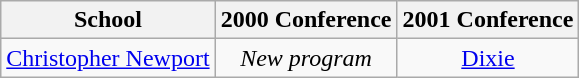<table class="wikitable sortable">
<tr>
<th>School</th>
<th>2000 Conference</th>
<th>2001 Conference</th>
</tr>
<tr style="text-align:center;">
<td><a href='#'>Christopher Newport</a></td>
<td><em>New program</em></td>
<td><a href='#'>Dixie</a></td>
</tr>
</table>
